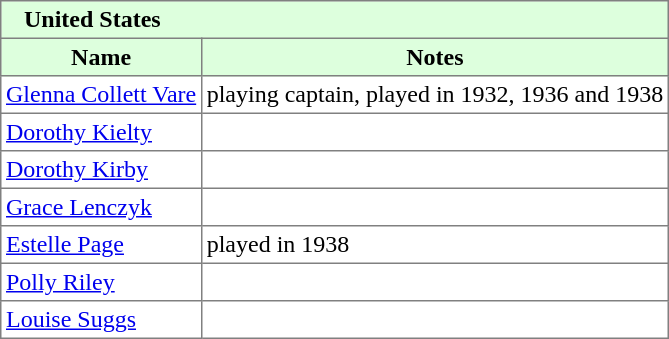<table border="1" cellpadding="3" style="border-collapse: collapse;">
<tr style="background:#ddffdd;">
<td colspan="6">   <strong>United States</strong></td>
</tr>
<tr style="background:#ddffdd;">
<th>Name</th>
<th>Notes</th>
</tr>
<tr>
<td><a href='#'>Glenna Collett Vare</a></td>
<td>playing captain, played in 1932, 1936 and 1938</td>
</tr>
<tr>
<td><a href='#'>Dorothy Kielty</a></td>
<td></td>
</tr>
<tr>
<td><a href='#'>Dorothy Kirby</a></td>
<td></td>
</tr>
<tr>
<td><a href='#'>Grace Lenczyk</a></td>
<td></td>
</tr>
<tr>
<td><a href='#'>Estelle Page</a></td>
<td>played in 1938</td>
</tr>
<tr>
<td><a href='#'>Polly Riley</a></td>
<td></td>
</tr>
<tr>
<td><a href='#'>Louise Suggs</a></td>
<td></td>
</tr>
</table>
